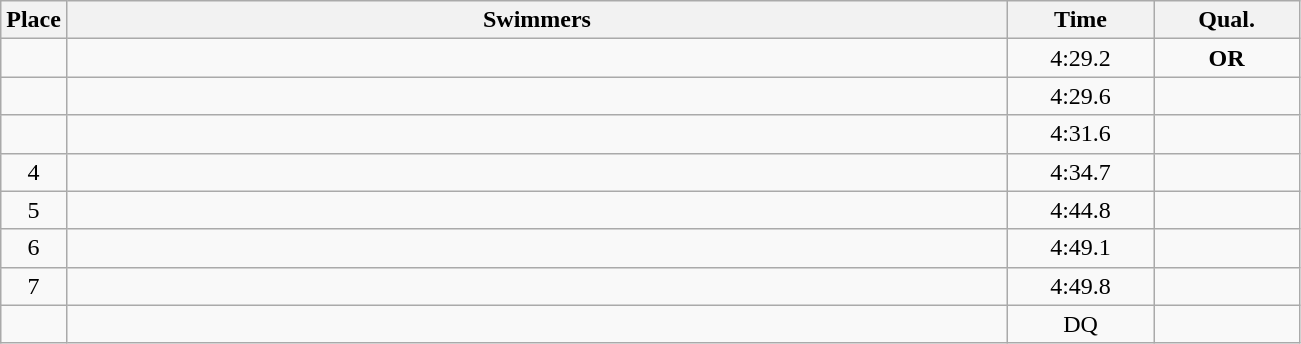<table class=wikitable style="text-align:center">
<tr>
<th>Place</th>
<th width=620>Swimmers</th>
<th width=90>Time</th>
<th width=90>Qual.</th>
</tr>
<tr>
<td></td>
<td align=left></td>
<td>4:29.2</td>
<td><strong>OR</strong></td>
</tr>
<tr>
<td></td>
<td align=left></td>
<td>4:29.6</td>
<td></td>
</tr>
<tr>
<td></td>
<td align=left></td>
<td>4:31.6</td>
<td></td>
</tr>
<tr>
<td>4</td>
<td align=left></td>
<td>4:34.7</td>
<td></td>
</tr>
<tr>
<td>5</td>
<td align=left></td>
<td>4:44.8</td>
<td></td>
</tr>
<tr>
<td>6</td>
<td align=left></td>
<td>4:49.1</td>
<td></td>
</tr>
<tr>
<td>7</td>
<td align=left></td>
<td>4:49.8</td>
<td></td>
</tr>
<tr>
<td></td>
<td align=left></td>
<td>DQ</td>
<td></td>
</tr>
</table>
